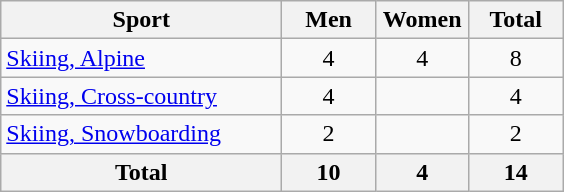<table class="wikitable sortable" style="text-align:center;">
<tr>
<th width=180>Sport</th>
<th width=55>Men</th>
<th width=55>Women</th>
<th width=55>Total</th>
</tr>
<tr>
<td align=left><a href='#'>Skiing, Alpine</a></td>
<td>4</td>
<td>4</td>
<td>8</td>
</tr>
<tr>
<td align=left><a href='#'>Skiing, Cross-country</a></td>
<td>4</td>
<td></td>
<td>4</td>
</tr>
<tr>
<td align=left><a href='#'>Skiing, Snowboarding</a></td>
<td>2</td>
<td></td>
<td>2</td>
</tr>
<tr class="sortbottom">
<th>Total</th>
<th>10</th>
<th>4</th>
<th>14</th>
</tr>
</table>
